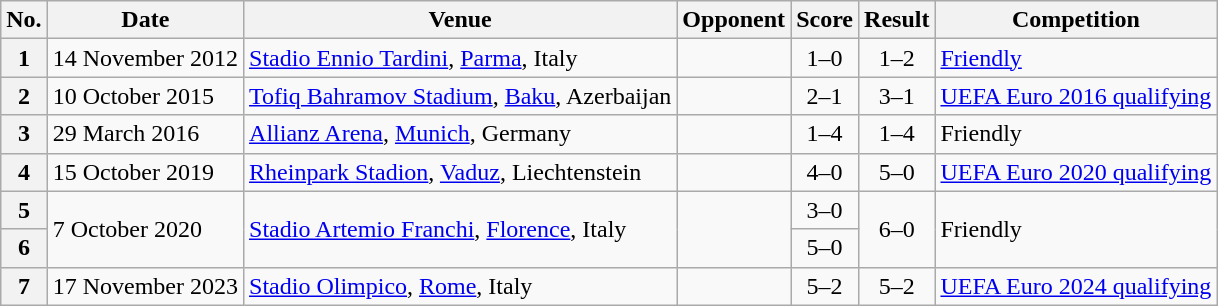<table class="wikitable sortable plainrowheaders">
<tr>
<th scope="col">No.</th>
<th scope="col" data-sort-type="date">Date</th>
<th scope="col">Venue</th>
<th scope="col">Opponent</th>
<th scope="col">Score</th>
<th scope="col">Result</th>
<th scope="col">Competition</th>
</tr>
<tr>
<th align="center">1</th>
<td>14 November 2012</td>
<td><a href='#'>Stadio Ennio Tardini</a>, <a href='#'>Parma</a>, Italy</td>
<td></td>
<td align="center">1–0</td>
<td align="center">1–2</td>
<td><a href='#'>Friendly</a></td>
</tr>
<tr>
<th align="center">2</th>
<td>10 October 2015</td>
<td><a href='#'>Tofiq Bahramov Stadium</a>, <a href='#'>Baku</a>, Azerbaijan</td>
<td></td>
<td align="center">2–1</td>
<td align="center">3–1</td>
<td><a href='#'>UEFA Euro 2016 qualifying</a></td>
</tr>
<tr>
<th align="center">3</th>
<td>29 March 2016</td>
<td><a href='#'>Allianz Arena</a>, <a href='#'>Munich</a>, Germany</td>
<td></td>
<td align="center">1–4</td>
<td align="center">1–4</td>
<td>Friendly</td>
</tr>
<tr>
<th align="center">4</th>
<td>15 October 2019</td>
<td><a href='#'>Rheinpark Stadion</a>, <a href='#'>Vaduz</a>, Liechtenstein</td>
<td></td>
<td align="center">4–0</td>
<td align="center">5–0</td>
<td><a href='#'>UEFA Euro 2020 qualifying</a></td>
</tr>
<tr>
<th align="center">5</th>
<td rowspan="2">7 October 2020</td>
<td rowspan="2"><a href='#'>Stadio Artemio Franchi</a>, <a href='#'>Florence</a>, Italy</td>
<td rowspan="2"></td>
<td align="center">3–0</td>
<td rowspan="2" align="center">6–0</td>
<td rowspan="2">Friendly</td>
</tr>
<tr>
<th align="center">6</th>
<td align="center">5–0</td>
</tr>
<tr>
<th align="center">7</th>
<td>17 November 2023</td>
<td><a href='#'>Stadio Olimpico</a>, <a href='#'>Rome</a>, Italy</td>
<td></td>
<td align="center">5–2</td>
<td align="center">5–2</td>
<td><a href='#'>UEFA Euro 2024 qualifying</a></td>
</tr>
</table>
